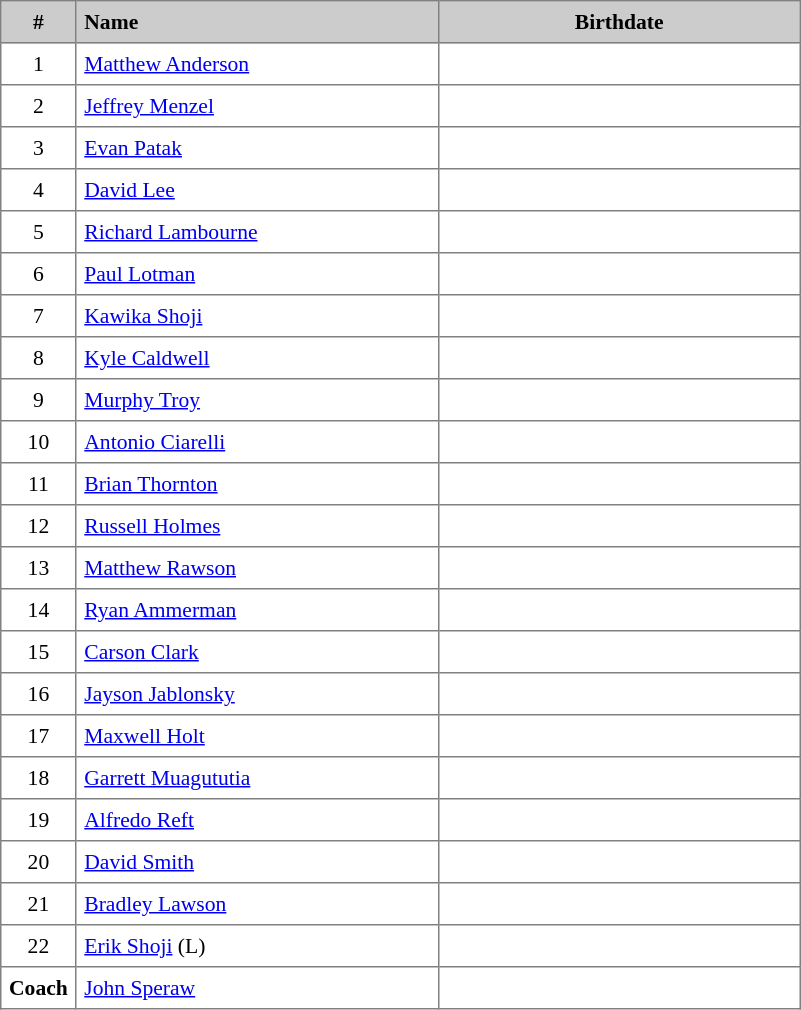<table border="1" cellspacing="2" cellpadding="5" style="border-collapse: collapse; font-size: 90%;">
<tr style="background:#ccc;">
<th>#</th>
<th style="text-align:left; width:16em;">Name</th>
<th style="text-align:center; width:16em;">Birthdate</th>
</tr>
<tr>
<td style="text-align:center;">1</td>
<td><a href='#'>Matthew Anderson</a></td>
<td align="center"></td>
</tr>
<tr>
<td style="text-align:center;">2</td>
<td><a href='#'>Jeffrey Menzel</a></td>
<td align="center"></td>
</tr>
<tr>
<td style="text-align:center;">3</td>
<td><a href='#'>Evan Patak</a></td>
<td align="center"></td>
</tr>
<tr>
<td style="text-align:center;">4</td>
<td><a href='#'>David Lee</a></td>
<td align="center"></td>
</tr>
<tr>
<td style="text-align:center;">5</td>
<td><a href='#'>Richard Lambourne</a></td>
<td align="center"></td>
</tr>
<tr>
<td style="text-align:center;">6</td>
<td><a href='#'>Paul Lotman</a></td>
<td align="center"></td>
</tr>
<tr>
<td style="text-align:center;">7</td>
<td><a href='#'>Kawika Shoji</a></td>
<td align="center"></td>
</tr>
<tr>
<td style="text-align:center;">8</td>
<td><a href='#'>Kyle Caldwell</a></td>
<td align="center"></td>
</tr>
<tr>
<td style="text-align:center;">9</td>
<td><a href='#'>Murphy Troy</a></td>
<td align="center"></td>
</tr>
<tr>
<td style="text-align:center;">10</td>
<td><a href='#'>Antonio Ciarelli</a></td>
<td align="center"></td>
</tr>
<tr>
<td style="text-align:center;">11</td>
<td><a href='#'>Brian Thornton</a></td>
<td align="center"></td>
</tr>
<tr>
<td style="text-align:center;">12</td>
<td><a href='#'>Russell Holmes</a></td>
<td align="center"></td>
</tr>
<tr>
<td style="text-align:center;">13</td>
<td><a href='#'>Matthew Rawson</a></td>
<td align="center"></td>
</tr>
<tr>
<td style="text-align:center;">14</td>
<td><a href='#'>Ryan Ammerman</a></td>
<td align="center"></td>
</tr>
<tr>
<td style="text-align:center;">15</td>
<td><a href='#'>Carson Clark</a></td>
<td align="center"></td>
</tr>
<tr>
<td style="text-align:center;">16</td>
<td><a href='#'>Jayson Jablonsky</a></td>
<td align="center"></td>
</tr>
<tr>
<td style="text-align:center;">17</td>
<td><a href='#'>Maxwell Holt</a></td>
<td align="center"></td>
</tr>
<tr>
<td style="text-align:center;">18</td>
<td><a href='#'>Garrett Muagututia</a></td>
<td align="center"></td>
</tr>
<tr>
<td style="text-align:center;">19</td>
<td><a href='#'>Alfredo Reft</a></td>
<td align="center"></td>
</tr>
<tr>
<td style="text-align:center;">20</td>
<td><a href='#'>David Smith</a></td>
<td align="center"></td>
</tr>
<tr>
<td style="text-align:center;">21</td>
<td><a href='#'>Bradley Lawson</a></td>
<td align="center"></td>
</tr>
<tr>
<td style="text-align:center;">22</td>
<td><a href='#'>Erik Shoji</a> (L)</td>
<td align="center"></td>
</tr>
<tr>
<td style="text-align:center;"><strong>Coach</strong></td>
<td><a href='#'>John Speraw</a></td>
<td align="center"></td>
</tr>
</table>
